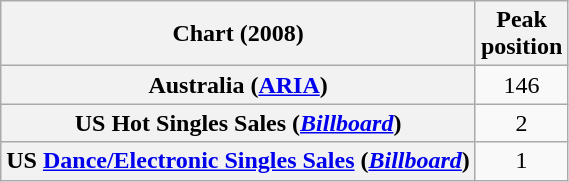<table class="wikitable sortable plainrowheaders" style="text-align:center">
<tr>
<th scope="col">Chart (2008)</th>
<th scope="col">Peak<br>position</th>
</tr>
<tr>
<th scope="row">Australia (<a href='#'>ARIA</a>)</th>
<td>146</td>
</tr>
<tr>
<th scope="row">US Hot Singles Sales (<em><a href='#'>Billboard</a></em>)</th>
<td>2</td>
</tr>
<tr>
<th scope="row">US <a href='#'>Dance/Electronic Singles Sales</a> (<em><a href='#'>Billboard</a></em>)</th>
<td>1</td>
</tr>
</table>
